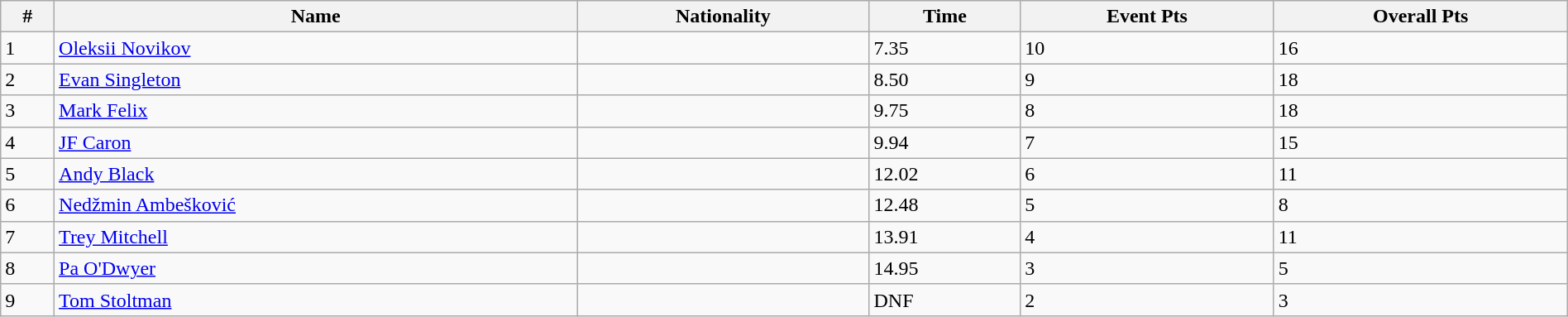<table class="wikitable sortable" style="display: inline-table;width: 100%;">
<tr>
<th>#</th>
<th>Name</th>
<th>Nationality</th>
<th>Time</th>
<th>Event Pts</th>
<th>Overall Pts</th>
</tr>
<tr>
<td>1</td>
<td><a href='#'>Oleksii Novikov</a></td>
<td></td>
<td>7.35</td>
<td>10</td>
<td>16</td>
</tr>
<tr>
<td>2</td>
<td><a href='#'>Evan Singleton</a></td>
<td></td>
<td>8.50</td>
<td>9</td>
<td>18</td>
</tr>
<tr>
<td>3</td>
<td><a href='#'>Mark Felix</a></td>
<td></td>
<td>9.75</td>
<td>8</td>
<td>18</td>
</tr>
<tr>
<td>4</td>
<td><a href='#'>JF Caron</a></td>
<td></td>
<td>9.94</td>
<td>7</td>
<td>15</td>
</tr>
<tr>
<td>5</td>
<td><a href='#'>Andy Black</a></td>
<td></td>
<td>12.02</td>
<td>6</td>
<td>11</td>
</tr>
<tr>
<td>6</td>
<td><a href='#'>Nedžmin Ambešković</a></td>
<td></td>
<td>12.48</td>
<td>5</td>
<td>8</td>
</tr>
<tr>
<td>7</td>
<td><a href='#'>Trey Mitchell</a></td>
<td></td>
<td>13.91</td>
<td>4</td>
<td>11</td>
</tr>
<tr>
<td>8</td>
<td><a href='#'>Pa O'Dwyer</a></td>
<td></td>
<td>14.95</td>
<td>3</td>
<td>5</td>
</tr>
<tr>
<td>9</td>
<td><a href='#'>Tom Stoltman</a></td>
<td></td>
<td>DNF </td>
<td>2</td>
<td>3</td>
</tr>
</table>
